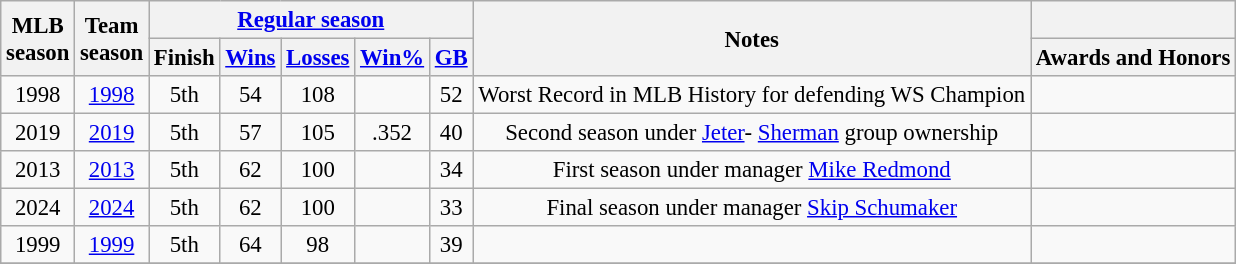<table class="wikitable" style="text-align:center; font-size:95%">
<tr>
<th rowspan=2>MLB<br>season</th>
<th rowspan=2>Team<br>season</th>
<th colspan=5><a href='#'>Regular season</a></th>
<th rowspan=2>Notes</th>
<th></th>
</tr>
<tr>
<th>Finish</th>
<th><a href='#'>Wins</a></th>
<th><a href='#'>Losses</a></th>
<th><a href='#'>Win%</a></th>
<th><a href='#'>GB</a></th>
<th><strong>Awards and Honors</strong></th>
</tr>
<tr>
<td>1998</td>
<td><a href='#'>1998</a></td>
<td>5th</td>
<td>54</td>
<td>108</td>
<td></td>
<td>52</td>
<td>Worst Record in MLB History for defending WS Champion</td>
<td></td>
</tr>
<tr>
<td>2019</td>
<td><a href='#'>2019</a></td>
<td>5th</td>
<td>57</td>
<td>105</td>
<td>.352</td>
<td>40</td>
<td>Second season under <a href='#'>Jeter</a>- <a href='#'>Sherman</a> group ownership<br></td>
<td></td>
</tr>
<tr>
<td>2013</td>
<td><a href='#'>2013</a></td>
<td>5th</td>
<td>62</td>
<td>100</td>
<td></td>
<td>34</td>
<td>First season under manager <a href='#'>Mike Redmond</a></td>
<td></td>
</tr>
<tr>
<td>2024</td>
<td><a href='#'>2024</a></td>
<td>5th</td>
<td>62</td>
<td>100</td>
<td></td>
<td>33</td>
<td>Final season under manager <a href='#'>Skip Schumaker</a></td>
<td></td>
</tr>
<tr>
<td>1999</td>
<td><a href='#'>1999</a></td>
<td>5th</td>
<td>64</td>
<td>98</td>
<td></td>
<td>39</td>
<td></td>
<td></td>
</tr>
<tr>
</tr>
</table>
